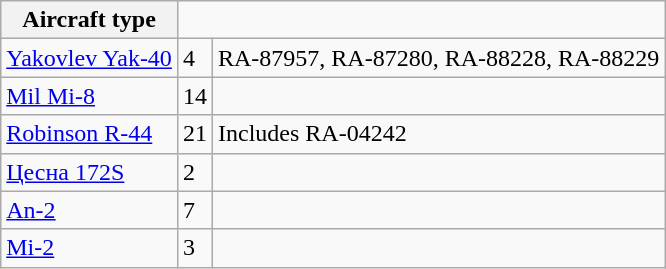<table class="wikitable sortable">
<tr>
<th>Aircraft type</th>
</tr>
<tr>
<td><a href='#'>Yakovlev Yak-40</a></td>
<td>4</td>
<td>RA-87957, RA-87280, RA-88228, RA-88229</td>
</tr>
<tr>
<td><a href='#'>Mil Mi-8</a></td>
<td>14</td>
<td></td>
</tr>
<tr>
<td><a href='#'>Robinson R-44</a></td>
<td>21</td>
<td>Includes RA-04242</td>
</tr>
<tr>
<td><a href='#'>Цесна 172S</a></td>
<td>2</td>
<td></td>
</tr>
<tr>
<td><a href='#'>An-2</a></td>
<td>7</td>
<td></td>
</tr>
<tr>
<td><a href='#'>Mi-2</a></td>
<td>3</td>
<td></td>
</tr>
</table>
